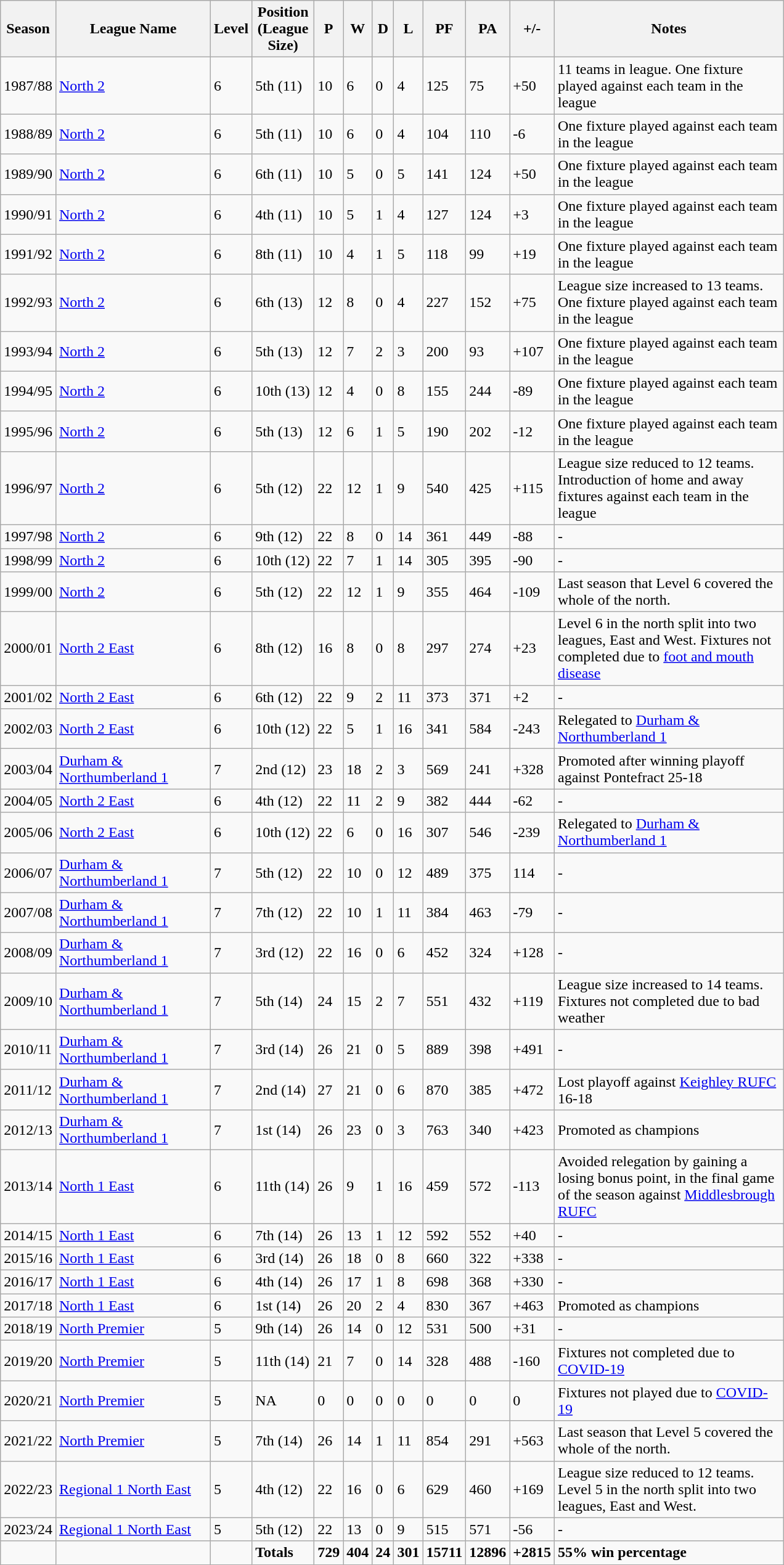<table class="wikitable" border="1">
<tr>
<th width="40pt">Season</th>
<th width="160pt">League Name</th>
<th width="25pt">Level</th>
<th width="60pt">Position (League Size)</th>
<th width="10pt">P</th>
<th width="10pt">W</th>
<th width="10pt">D</th>
<th width="10pt">L</th>
<th width="10pt">PF</th>
<th width="10pt">PA</th>
<th width="10pt">+/-</th>
<th width="240pt">Notes</th>
</tr>
<tr>
<td>1987/88</td>
<td><a href='#'>North 2</a></td>
<td>6</td>
<td>5th (11)</td>
<td>10</td>
<td>6</td>
<td>0</td>
<td>4</td>
<td>125</td>
<td>75</td>
<td>+50</td>
<td>11 teams in league. One fixture played against each team in the league</td>
</tr>
<tr>
<td>1988/89</td>
<td><a href='#'>North 2</a></td>
<td>6</td>
<td>5th (11)</td>
<td>10</td>
<td>6</td>
<td>0</td>
<td>4</td>
<td>104</td>
<td>110</td>
<td>-6</td>
<td>One fixture played against each team in the league</td>
</tr>
<tr>
<td>1989/90</td>
<td><a href='#'>North 2</a></td>
<td>6</td>
<td>6th (11)</td>
<td>10</td>
<td>5</td>
<td>0</td>
<td>5</td>
<td>141</td>
<td>124</td>
<td>+50</td>
<td>One fixture played against each team in the league</td>
</tr>
<tr>
<td>1990/91</td>
<td><a href='#'>North 2</a></td>
<td>6</td>
<td>4th (11)</td>
<td>10</td>
<td>5</td>
<td>1</td>
<td>4</td>
<td>127</td>
<td>124</td>
<td>+3</td>
<td>One fixture played against each team in the league</td>
</tr>
<tr>
<td>1991/92</td>
<td><a href='#'>North 2</a></td>
<td>6</td>
<td>8th (11)</td>
<td>10</td>
<td>4</td>
<td>1</td>
<td>5</td>
<td>118</td>
<td>99</td>
<td>+19</td>
<td>One fixture played against each team in the league</td>
</tr>
<tr>
<td>1992/93</td>
<td><a href='#'>North 2</a></td>
<td>6</td>
<td>6th (13)</td>
<td>12</td>
<td>8</td>
<td>0</td>
<td>4</td>
<td>227</td>
<td>152</td>
<td>+75</td>
<td>League size increased to 13 teams. One fixture played against each team in the league</td>
</tr>
<tr>
<td>1993/94</td>
<td><a href='#'>North 2</a></td>
<td>6</td>
<td>5th (13)</td>
<td>12</td>
<td>7</td>
<td>2</td>
<td>3</td>
<td>200</td>
<td>93</td>
<td>+107</td>
<td>One fixture played against each team in the league</td>
</tr>
<tr>
<td>1994/95</td>
<td><a href='#'>North 2</a></td>
<td>6</td>
<td>10th (13)</td>
<td>12</td>
<td>4</td>
<td>0</td>
<td>8</td>
<td>155</td>
<td>244</td>
<td>-89</td>
<td>One fixture played against each team in the league</td>
</tr>
<tr>
<td>1995/96</td>
<td><a href='#'>North 2</a></td>
<td>6</td>
<td>5th (13)</td>
<td>12</td>
<td>6</td>
<td>1</td>
<td>5</td>
<td>190</td>
<td>202</td>
<td>-12</td>
<td>One fixture played against each team in the league</td>
</tr>
<tr>
<td>1996/97</td>
<td><a href='#'>North 2</a></td>
<td>6</td>
<td>5th (12)</td>
<td>22</td>
<td>12</td>
<td>1</td>
<td>9</td>
<td>540</td>
<td>425</td>
<td>+115</td>
<td>League size reduced to 12 teams. Introduction of home and away fixtures against each team in the league</td>
</tr>
<tr>
<td>1997/98</td>
<td><a href='#'>North 2</a></td>
<td>6</td>
<td>9th (12)</td>
<td>22</td>
<td>8</td>
<td>0</td>
<td>14</td>
<td>361</td>
<td>449</td>
<td>-88</td>
<td>-</td>
</tr>
<tr>
<td>1998/99</td>
<td><a href='#'>North 2</a></td>
<td>6</td>
<td>10th (12)</td>
<td>22</td>
<td>7</td>
<td>1</td>
<td>14</td>
<td>305</td>
<td>395</td>
<td>-90</td>
<td>-</td>
</tr>
<tr>
<td>1999/00</td>
<td><a href='#'>North 2</a></td>
<td>6</td>
<td>5th (12)</td>
<td>22</td>
<td>12</td>
<td>1</td>
<td>9</td>
<td>355</td>
<td>464</td>
<td>-109</td>
<td>Last season that Level 6 covered the whole of the north.</td>
</tr>
<tr>
<td>2000/01</td>
<td><a href='#'>North 2 East</a></td>
<td>6</td>
<td>8th (12)</td>
<td>16</td>
<td>8</td>
<td>0</td>
<td>8</td>
<td>297</td>
<td>274</td>
<td>+23</td>
<td>Level 6 in the north split into two leagues, East and West. Fixtures not completed due to <a href='#'>foot and mouth disease</a></td>
</tr>
<tr>
<td>2001/02</td>
<td><a href='#'>North 2 East</a></td>
<td>6</td>
<td>6th (12)</td>
<td>22</td>
<td>9</td>
<td>2</td>
<td>11</td>
<td>373</td>
<td>371</td>
<td>+2</td>
<td>-</td>
</tr>
<tr>
<td>2002/03</td>
<td><a href='#'>North 2 East</a></td>
<td>6</td>
<td>10th (12)</td>
<td>22</td>
<td>5</td>
<td>1</td>
<td>16</td>
<td>341</td>
<td>584</td>
<td>-243</td>
<td>Relegated to <a href='#'>Durham & Northumberland 1</a></td>
</tr>
<tr>
<td>2003/04</td>
<td><a href='#'>Durham & Northumberland 1</a></td>
<td>7</td>
<td>2nd (12)</td>
<td>23</td>
<td>18</td>
<td>2</td>
<td>3</td>
<td>569</td>
<td>241</td>
<td>+328</td>
<td>Promoted after winning playoff against Pontefract 25-18</td>
</tr>
<tr>
<td>2004/05</td>
<td><a href='#'>North 2 East</a></td>
<td>6</td>
<td>4th (12)</td>
<td>22</td>
<td>11</td>
<td>2</td>
<td>9</td>
<td>382</td>
<td>444</td>
<td>-62</td>
<td>-</td>
</tr>
<tr>
<td>2005/06</td>
<td><a href='#'>North 2 East</a></td>
<td>6</td>
<td>10th (12)</td>
<td>22</td>
<td>6</td>
<td>0</td>
<td>16</td>
<td>307</td>
<td>546</td>
<td>-239</td>
<td>Relegated to <a href='#'>Durham & Northumberland 1</a></td>
</tr>
<tr>
<td>2006/07</td>
<td><a href='#'>Durham & Northumberland 1</a></td>
<td>7</td>
<td>5th (12)</td>
<td>22</td>
<td>10</td>
<td>0</td>
<td>12</td>
<td>489</td>
<td>375</td>
<td>114</td>
<td>-</td>
</tr>
<tr>
<td>2007/08</td>
<td><a href='#'>Durham & Northumberland 1</a></td>
<td>7</td>
<td>7th (12)</td>
<td>22</td>
<td>10</td>
<td>1</td>
<td>11</td>
<td>384</td>
<td>463</td>
<td>-79</td>
<td>-</td>
</tr>
<tr>
<td>2008/09</td>
<td><a href='#'>Durham & Northumberland 1</a></td>
<td>7</td>
<td>3rd (12)</td>
<td>22</td>
<td>16</td>
<td>0</td>
<td>6</td>
<td>452</td>
<td>324</td>
<td>+128</td>
<td>-</td>
</tr>
<tr>
<td>2009/10</td>
<td><a href='#'>Durham & Northumberland 1</a></td>
<td>7</td>
<td>5th (14)</td>
<td>24</td>
<td>15</td>
<td>2</td>
<td>7</td>
<td>551</td>
<td>432</td>
<td>+119</td>
<td>League size increased to 14 teams. Fixtures not completed due to bad weather</td>
</tr>
<tr>
<td>2010/11</td>
<td><a href='#'>Durham & Northumberland 1</a></td>
<td>7</td>
<td>3rd (14)</td>
<td>26</td>
<td>21</td>
<td>0</td>
<td>5</td>
<td>889</td>
<td>398</td>
<td>+491</td>
<td>-</td>
</tr>
<tr>
<td>2011/12</td>
<td><a href='#'>Durham & Northumberland 1</a></td>
<td>7</td>
<td>2nd (14)</td>
<td>27</td>
<td>21</td>
<td>0</td>
<td>6</td>
<td>870</td>
<td>385</td>
<td>+472</td>
<td>Lost playoff against <a href='#'>Keighley RUFC</a> 16-18</td>
</tr>
<tr>
<td>2012/13</td>
<td><a href='#'>Durham & Northumberland 1</a></td>
<td>7</td>
<td>1st (14)</td>
<td>26</td>
<td>23</td>
<td>0</td>
<td>3</td>
<td>763</td>
<td>340</td>
<td>+423</td>
<td>Promoted as champions</td>
</tr>
<tr>
<td>2013/14</td>
<td><a href='#'>North 1 East</a></td>
<td>6</td>
<td>11th (14)</td>
<td>26</td>
<td>9</td>
<td>1</td>
<td>16</td>
<td>459</td>
<td>572</td>
<td>-113</td>
<td>Avoided relegation by gaining a losing bonus point, in the final game of the season against <a href='#'>Middlesbrough RUFC</a></td>
</tr>
<tr>
<td>2014/15</td>
<td><a href='#'>North 1 East</a></td>
<td>6</td>
<td>7th (14)</td>
<td>26</td>
<td>13</td>
<td>1</td>
<td>12</td>
<td>592</td>
<td>552</td>
<td>+40</td>
<td>-</td>
</tr>
<tr>
<td>2015/16</td>
<td><a href='#'>North 1 East</a></td>
<td>6</td>
<td>3rd (14)</td>
<td>26</td>
<td>18</td>
<td>0</td>
<td>8</td>
<td>660</td>
<td>322</td>
<td>+338</td>
<td>-</td>
</tr>
<tr>
<td>2016/17</td>
<td><a href='#'>North 1 East</a></td>
<td>6</td>
<td>4th (14)</td>
<td>26</td>
<td>17</td>
<td>1</td>
<td>8</td>
<td>698</td>
<td>368</td>
<td>+330</td>
<td>-</td>
</tr>
<tr>
<td>2017/18</td>
<td><a href='#'>North 1 East</a></td>
<td>6</td>
<td>1st (14)</td>
<td>26</td>
<td>20</td>
<td>2</td>
<td>4</td>
<td>830</td>
<td>367</td>
<td>+463</td>
<td>Promoted as champions</td>
</tr>
<tr>
<td>2018/19</td>
<td><a href='#'>North Premier</a></td>
<td>5</td>
<td>9th (14)</td>
<td>26</td>
<td>14</td>
<td>0</td>
<td>12</td>
<td>531</td>
<td>500</td>
<td>+31</td>
<td>-</td>
</tr>
<tr>
<td>2019/20</td>
<td><a href='#'>North Premier</a></td>
<td>5</td>
<td>11th (14)</td>
<td>21</td>
<td>7</td>
<td>0</td>
<td>14</td>
<td>328</td>
<td>488</td>
<td>-160</td>
<td>Fixtures not completed due to <a href='#'>COVID-19</a></td>
</tr>
<tr>
<td>2020/21</td>
<td><a href='#'>North Premier</a></td>
<td>5</td>
<td>NA</td>
<td>0</td>
<td>0</td>
<td>0</td>
<td>0</td>
<td>0</td>
<td>0</td>
<td>0</td>
<td>Fixtures not played due to <a href='#'>COVID-19</a></td>
</tr>
<tr>
<td>2021/22</td>
<td><a href='#'>North Premier</a></td>
<td>5</td>
<td>7th (14)</td>
<td>26</td>
<td>14</td>
<td>1</td>
<td>11</td>
<td>854</td>
<td>291</td>
<td>+563</td>
<td>Last season that Level 5 covered the whole of the north.</td>
</tr>
<tr>
<td>2022/23</td>
<td><a href='#'>Regional 1 North East</a></td>
<td>5</td>
<td>4th (12)</td>
<td>22</td>
<td>16</td>
<td>0</td>
<td>6</td>
<td>629</td>
<td>460</td>
<td>+169</td>
<td>League size reduced to 12 teams. Level 5 in the north split into two leagues, East and West.</td>
</tr>
<tr>
<td>2023/24</td>
<td><a href='#'>Regional 1 North East</a></td>
<td>5</td>
<td>5th (12)</td>
<td>22</td>
<td>13</td>
<td>0</td>
<td>9</td>
<td>515</td>
<td>571</td>
<td>-56</td>
<td>-</td>
</tr>
<tr>
<td></td>
<td></td>
<td></td>
<td><strong>Totals</strong></td>
<td><strong>729</strong></td>
<td><strong>404</strong></td>
<td><strong>24</strong></td>
<td><strong>301</strong></td>
<td><strong>15711</strong></td>
<td><strong>12896</strong></td>
<td><strong>+2815</strong></td>
<td><strong>55% win percentage</strong></td>
</tr>
</table>
